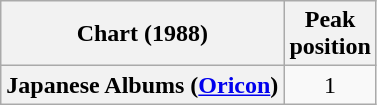<table class="wikitable plainrowheaders" style="text-align:center">
<tr>
<th scope="col">Chart (1988)</th>
<th scope="col">Peak<br> position</th>
</tr>
<tr>
<th scope="row">Japanese Albums (<a href='#'>Oricon</a>)</th>
<td>1</td>
</tr>
</table>
